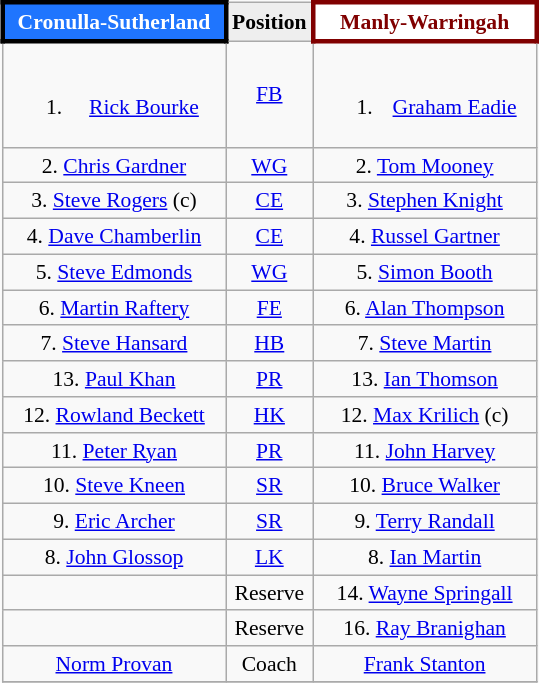<table align="right" class="wikitable" style="font-size:90%; margin-left:1em">
<tr bgcolor="#FF0033">
<th style="width:140px; border:3px solid black; background: #1F75FE; color: white">Cronulla-Sutherland</th>
<th style="width:40px; text-align:center; background:#eee; color:black;">Position</th>
<th style="width:140px; border:3px solid maroon; background: white; color: maroon">Manly-Warringah</th>
</tr>
<tr align=center>
<td><br><ol><li><a href='#'>Rick Bourke</a></li></ol></td>
<td><a href='#'>FB</a></td>
<td><br><ol><li><a href='#'>Graham Eadie</a></li></ol></td>
</tr>
<tr align=center>
<td>2. <a href='#'>Chris Gardner</a></td>
<td><a href='#'>WG</a></td>
<td>2. <a href='#'>Tom Mooney</a></td>
</tr>
<tr align=center>
<td>3. <a href='#'>Steve Rogers</a> (c)</td>
<td><a href='#'>CE</a></td>
<td>3. <a href='#'>Stephen Knight</a></td>
</tr>
<tr align=center>
<td>4. <a href='#'>Dave Chamberlin</a></td>
<td><a href='#'>CE</a></td>
<td>4. <a href='#'>Russel Gartner</a></td>
</tr>
<tr align=center>
<td>5. <a href='#'>Steve Edmonds</a></td>
<td><a href='#'>WG</a></td>
<td>5. <a href='#'>Simon Booth</a></td>
</tr>
<tr align=center>
<td>6. <a href='#'>Martin Raftery</a></td>
<td><a href='#'>FE</a></td>
<td>6. <a href='#'>Alan Thompson</a></td>
</tr>
<tr align=center>
<td>7. <a href='#'>Steve Hansard</a></td>
<td><a href='#'>HB</a></td>
<td>7. <a href='#'>Steve Martin</a></td>
</tr>
<tr align=center>
<td>13. <a href='#'>Paul Khan</a></td>
<td><a href='#'>PR</a></td>
<td>13. <a href='#'>Ian Thomson</a></td>
</tr>
<tr align=center>
<td>12. <a href='#'>Rowland Beckett</a></td>
<td><a href='#'>HK</a></td>
<td>12. <a href='#'>Max Krilich</a> (c)</td>
</tr>
<tr align=center>
<td>11. <a href='#'>Peter Ryan</a></td>
<td><a href='#'>PR</a></td>
<td>11. <a href='#'>John Harvey</a></td>
</tr>
<tr align=center>
<td>10. <a href='#'>Steve Kneen</a></td>
<td><a href='#'>SR</a></td>
<td>10. <a href='#'>Bruce Walker</a></td>
</tr>
<tr align=center>
<td>9. <a href='#'>Eric Archer</a></td>
<td><a href='#'>SR</a></td>
<td>9. <a href='#'>Terry Randall</a></td>
</tr>
<tr align=center>
<td>8. <a href='#'>John Glossop</a></td>
<td><a href='#'>LK</a></td>
<td>8. <a href='#'>Ian Martin</a></td>
</tr>
<tr align=center>
<td></td>
<td>Reserve</td>
<td>14. <a href='#'>Wayne Springall</a></td>
</tr>
<tr align=center>
<td></td>
<td>Reserve</td>
<td>16. <a href='#'>Ray Branighan</a></td>
</tr>
<tr align=center>
<td><a href='#'>Norm Provan</a></td>
<td>Coach</td>
<td><a href='#'>Frank Stanton</a></td>
</tr>
<tr>
</tr>
</table>
